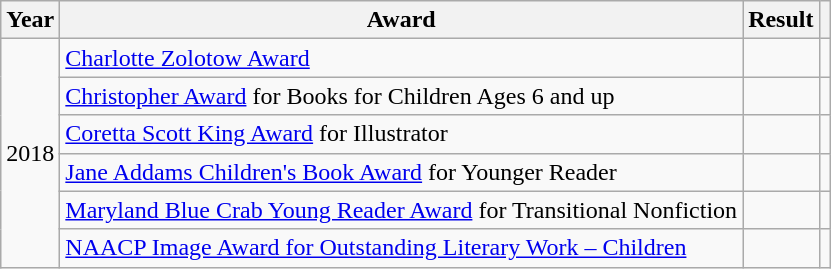<table class="wikitable">
<tr>
<th>Year</th>
<th>Award</th>
<th>Result</th>
<th></th>
</tr>
<tr>
<td rowspan="6">2018</td>
<td><a href='#'>Charlotte Zolotow Award</a></td>
<td></td>
<td></td>
</tr>
<tr>
<td><a href='#'>Christopher Award</a> for Books for Children Ages 6 and up</td>
<td></td>
<td></td>
</tr>
<tr>
<td><a href='#'>Coretta Scott King Award</a> for Illustrator</td>
<td></td>
<td></td>
</tr>
<tr>
<td><a href='#'>Jane Addams Children's Book Award</a> for Younger Reader</td>
<td></td>
<td><strong></strong></td>
</tr>
<tr>
<td><a href='#'>Maryland Blue Crab Young Reader Award</a> for Transitional Nonfiction</td>
<td></td>
<td></td>
</tr>
<tr>
<td><a href='#'>NAACP Image Award for Outstanding Literary Work – Children</a></td>
<td></td>
<td></td>
</tr>
</table>
